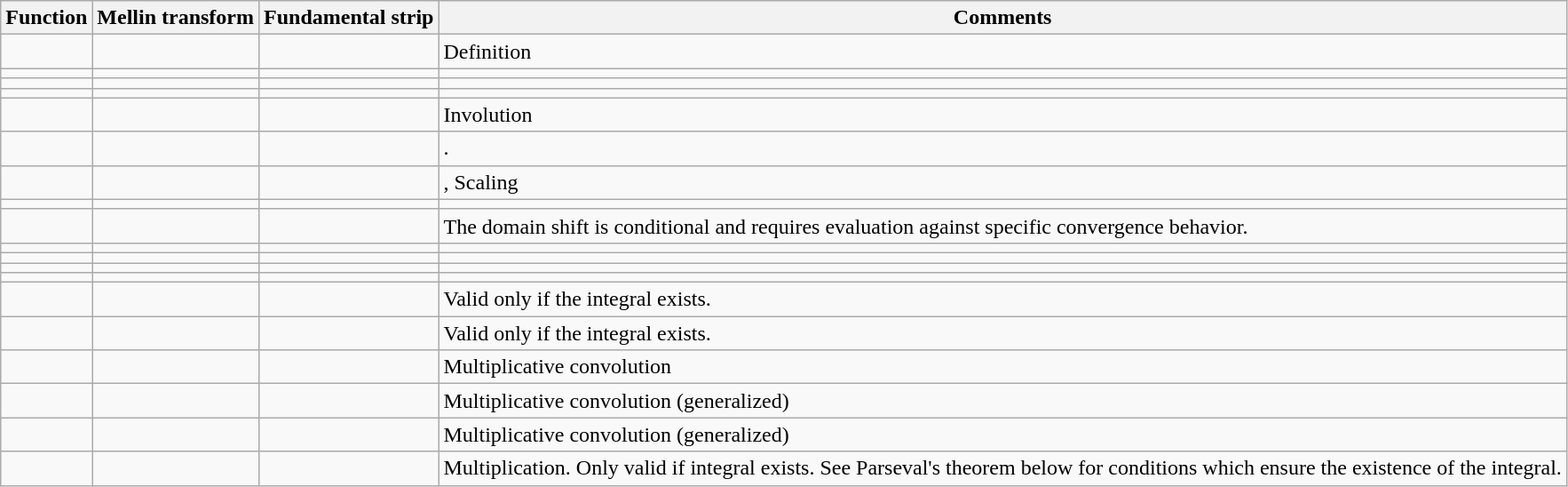<table class="wikitable">
<tr>
<th>Function</th>
<th>Mellin transform</th>
<th>Fundamental strip</th>
<th>Comments</th>
</tr>
<tr>
<td></td>
<td></td>
<td></td>
<td>Definition</td>
</tr>
<tr>
<td></td>
<td></td>
<td></td>
<td></td>
</tr>
<tr>
<td></td>
<td></td>
<td></td>
<td></td>
</tr>
<tr>
<td></td>
<td></td>
<td></td>
<td></td>
</tr>
<tr>
<td></td>
<td></td>
<td></td>
<td>Involution</td>
</tr>
<tr>
<td></td>
<td></td>
<td></td>
<td>.</td>
</tr>
<tr>
<td></td>
<td></td>
<td></td>
<td>, Scaling</td>
</tr>
<tr>
<td></td>
<td></td>
<td></td>
<td></td>
</tr>
<tr>
<td></td>
<td></td>
<td></td>
<td>The domain shift is conditional and requires evaluation against specific convergence behavior.</td>
</tr>
<tr>
<td></td>
<td></td>
<td></td>
<td></td>
</tr>
<tr>
<td></td>
<td></td>
<td></td>
<td></td>
</tr>
<tr>
<td></td>
<td></td>
<td></td>
<td></td>
</tr>
<tr>
<td></td>
<td></td>
<td></td>
<td></td>
</tr>
<tr>
<td></td>
<td></td>
<td></td>
<td>Valid only if the integral exists.</td>
</tr>
<tr>
<td></td>
<td></td>
<td></td>
<td>Valid only if the integral exists.</td>
</tr>
<tr>
<td></td>
<td></td>
<td></td>
<td>Multiplicative convolution</td>
</tr>
<tr>
<td></td>
<td></td>
<td></td>
<td>Multiplicative convolution (generalized)</td>
</tr>
<tr>
<td></td>
<td></td>
<td></td>
<td>Multiplicative convolution (generalized)</td>
</tr>
<tr>
<td></td>
<td></td>
<td></td>
<td>Multiplication. Only valid if integral exists. See Parseval's theorem below for conditions which ensure the existence of the integral.</td>
</tr>
</table>
